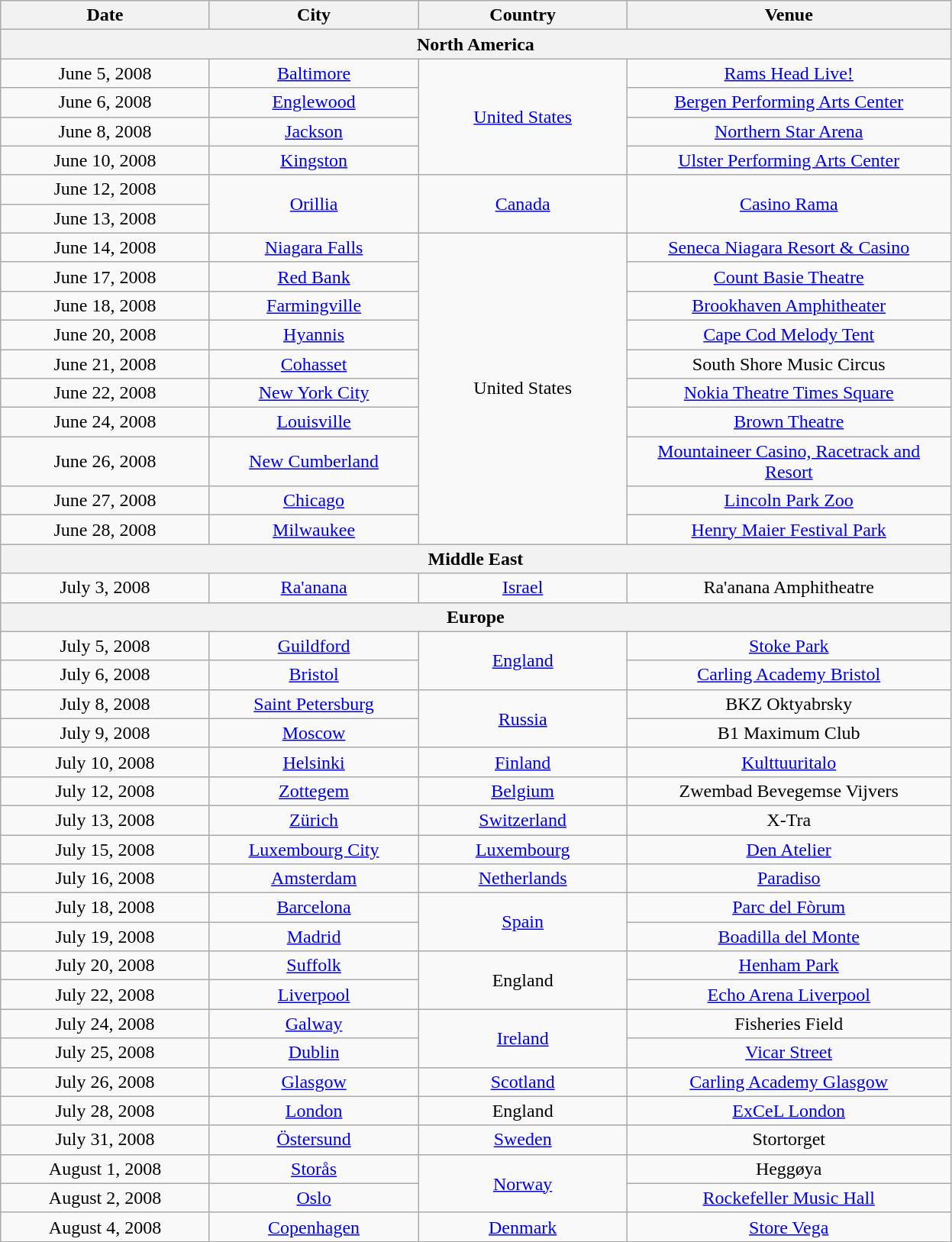<table class="wikitable" style="text-align:center;">
<tr>
<th width="175">Date</th>
<th width="175">City</th>
<th width="175">Country</th>
<th width="275">Venue</th>
</tr>
<tr>
<th colspan="4">North America</th>
</tr>
<tr>
<td>June 5, 2008</td>
<td><a href='#'>Baltimore</a></td>
<td rowspan="4"><a href='#'>United States</a></td>
<td><a href='#'>Rams Head Live!</a></td>
</tr>
<tr>
<td>June 6, 2008</td>
<td><a href='#'>Englewood</a></td>
<td><a href='#'>Bergen Performing Arts Center</a></td>
</tr>
<tr>
<td>June 8, 2008</td>
<td><a href='#'>Jackson</a></td>
<td><a href='#'>Northern Star Arena</a></td>
</tr>
<tr>
<td>June 10, 2008</td>
<td><a href='#'>Kingston</a></td>
<td><a href='#'>Ulster Performing Arts Center</a></td>
</tr>
<tr>
<td>June 12, 2008</td>
<td rowspan="2"><a href='#'>Orillia</a></td>
<td rowspan="2"><a href='#'>Canada</a></td>
<td rowspan="2"><a href='#'>Casino Rama</a></td>
</tr>
<tr>
<td>June 13, 2008</td>
</tr>
<tr>
<td>June 14, 2008</td>
<td><a href='#'>Niagara Falls</a></td>
<td rowspan="10">United States</td>
<td><a href='#'>Seneca Niagara Resort & Casino</a></td>
</tr>
<tr>
<td>June 17, 2008</td>
<td><a href='#'>Red Bank</a></td>
<td><a href='#'>Count Basie Theatre</a></td>
</tr>
<tr>
<td>June 18, 2008</td>
<td><a href='#'>Farmingville</a></td>
<td><a href='#'>Brookhaven Amphitheater</a></td>
</tr>
<tr>
<td>June 20, 2008</td>
<td><a href='#'>Hyannis</a></td>
<td><a href='#'>Cape Cod Melody Tent</a></td>
</tr>
<tr>
<td>June 21, 2008</td>
<td><a href='#'>Cohasset</a></td>
<td>South Shore Music Circus</td>
</tr>
<tr>
<td>June 22, 2008</td>
<td><a href='#'>New York City</a></td>
<td><a href='#'>Nokia Theatre Times Square</a></td>
</tr>
<tr>
<td>June 24, 2008</td>
<td><a href='#'>Louisville</a></td>
<td><a href='#'>Brown Theatre</a></td>
</tr>
<tr>
<td>June 26, 2008</td>
<td><a href='#'>New Cumberland</a></td>
<td><a href='#'>Mountaineer Casino, Racetrack and Resort</a></td>
</tr>
<tr>
<td>June 27, 2008</td>
<td><a href='#'>Chicago</a></td>
<td><a href='#'>Lincoln Park Zoo</a></td>
</tr>
<tr>
<td>June 28, 2008</td>
<td><a href='#'>Milwaukee</a></td>
<td><a href='#'>Henry Maier Festival Park</a></td>
</tr>
<tr>
<th colspan="4">Middle East</th>
</tr>
<tr>
<td>July 3, 2008</td>
<td><a href='#'>Ra'anana</a></td>
<td><a href='#'>Israel</a></td>
<td>Ra'anana Amphitheatre</td>
</tr>
<tr>
<th colspan="4">Europe</th>
</tr>
<tr>
<td>July 5, 2008</td>
<td><a href='#'>Guildford</a></td>
<td rowspan="2"><a href='#'>England</a></td>
<td><a href='#'>Stoke Park</a></td>
</tr>
<tr>
<td>July 6, 2008</td>
<td><a href='#'>Bristol</a></td>
<td><a href='#'>Carling Academy Bristol</a></td>
</tr>
<tr>
<td>July 8, 2008</td>
<td><a href='#'>Saint Petersburg</a></td>
<td rowspan="2"><a href='#'>Russia</a></td>
<td>BKZ Oktyabrsky</td>
</tr>
<tr>
<td>July 9, 2008</td>
<td><a href='#'>Moscow</a></td>
<td>B1 Maximum Club</td>
</tr>
<tr>
<td>July 10, 2008</td>
<td><a href='#'>Helsinki</a></td>
<td><a href='#'>Finland</a></td>
<td><a href='#'>Kulttuuritalo</a></td>
</tr>
<tr>
<td>July 12, 2008</td>
<td><a href='#'>Zottegem</a></td>
<td><a href='#'>Belgium</a></td>
<td>Zwembad Bevegemse Vijvers</td>
</tr>
<tr>
<td>July 13, 2008</td>
<td><a href='#'>Zürich</a></td>
<td><a href='#'>Switzerland</a></td>
<td>X-Tra</td>
</tr>
<tr>
<td>July 15, 2008</td>
<td><a href='#'>Luxembourg City</a></td>
<td><a href='#'>Luxembourg</a></td>
<td><a href='#'>Den Atelier</a></td>
</tr>
<tr>
<td>July 16, 2008</td>
<td><a href='#'>Amsterdam</a></td>
<td><a href='#'>Netherlands</a></td>
<td><a href='#'>Paradiso</a></td>
</tr>
<tr>
<td>July 18, 2008</td>
<td><a href='#'>Barcelona</a></td>
<td rowspan="2"><a href='#'>Spain</a></td>
<td><a href='#'>Parc del Fòrum</a></td>
</tr>
<tr>
<td>July 19, 2008</td>
<td><a href='#'>Madrid</a></td>
<td><a href='#'>Boadilla del Monte</a></td>
</tr>
<tr>
<td>July 20, 2008</td>
<td><a href='#'>Suffolk</a></td>
<td rowspan="2">England</td>
<td><a href='#'>Henham Park</a></td>
</tr>
<tr>
<td>July 22, 2008</td>
<td><a href='#'>Liverpool</a></td>
<td><a href='#'>Echo Arena Liverpool</a></td>
</tr>
<tr>
<td>July 24, 2008</td>
<td><a href='#'>Galway</a></td>
<td rowspan="2"><a href='#'>Ireland</a></td>
<td>Fisheries Field</td>
</tr>
<tr>
<td>July 25, 2008</td>
<td><a href='#'>Dublin</a></td>
<td><a href='#'>Vicar Street</a></td>
</tr>
<tr>
<td>July 26, 2008</td>
<td><a href='#'>Glasgow</a></td>
<td><a href='#'>Scotland</a></td>
<td><a href='#'>Carling Academy Glasgow</a></td>
</tr>
<tr>
<td>July 28, 2008</td>
<td><a href='#'>London</a></td>
<td>England</td>
<td><a href='#'>ExCeL London</a></td>
</tr>
<tr>
<td>July 31, 2008</td>
<td><a href='#'>Östersund</a></td>
<td><a href='#'>Sweden</a></td>
<td>Stortorget</td>
</tr>
<tr>
<td>August 1, 2008</td>
<td><a href='#'>Storås</a></td>
<td rowspan="2"><a href='#'>Norway</a></td>
<td>Heggøya</td>
</tr>
<tr>
<td>August 2, 2008</td>
<td><a href='#'>Oslo</a></td>
<td><a href='#'>Rockefeller Music Hall</a></td>
</tr>
<tr>
<td>August 4, 2008</td>
<td><a href='#'>Copenhagen</a></td>
<td><a href='#'>Denmark</a></td>
<td><a href='#'>Store Vega</a></td>
</tr>
<tr>
</tr>
</table>
